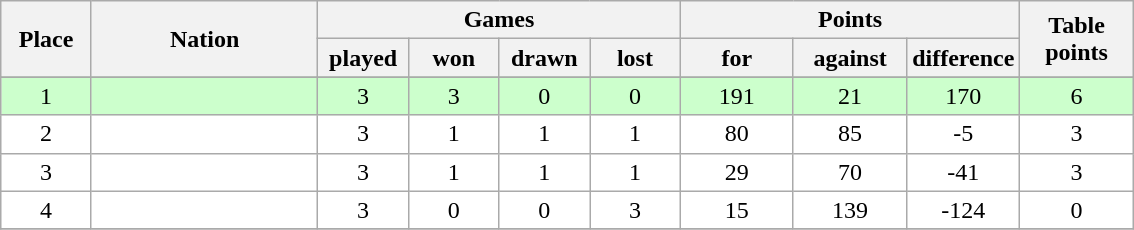<table class="wikitable">
<tr>
<th rowspan=2 width="8%">Place</th>
<th rowspan=2 width="20%">Nation</th>
<th colspan=4 width="32%">Games</th>
<th colspan=3 width="30%">Points</th>
<th rowspan=2 width="10%">Table<br>points</th>
</tr>
<tr>
<th width="8%">played</th>
<th width="8%">won</th>
<th width="8%">drawn</th>
<th width="8%">lost</th>
<th width="10%">for</th>
<th width="10%">against</th>
<th width="10%">difference</th>
</tr>
<tr>
</tr>
<tr bgcolor=#ccffcc align=center>
<td>1</td>
<td align=left><strong></strong></td>
<td>3</td>
<td>3</td>
<td>0</td>
<td>0</td>
<td>191</td>
<td>21</td>
<td>170</td>
<td>6</td>
</tr>
<tr bgcolor=#ffffff align=center>
<td>2</td>
<td align=left></td>
<td>3</td>
<td>1</td>
<td>1</td>
<td>1</td>
<td>80</td>
<td>85</td>
<td>-5</td>
<td>3</td>
</tr>
<tr bgcolor=#ffffff align=center>
<td>3</td>
<td align=left></td>
<td>3</td>
<td>1</td>
<td>1</td>
<td>1</td>
<td>29</td>
<td>70</td>
<td>-41</td>
<td>3</td>
</tr>
<tr bgcolor=#ffffff align=center>
<td>4</td>
<td align=left></td>
<td>3</td>
<td>0</td>
<td>0</td>
<td>3</td>
<td>15</td>
<td>139</td>
<td>-124</td>
<td>0</td>
</tr>
<tr bgcolor=#ffcccc align=center>
</tr>
</table>
